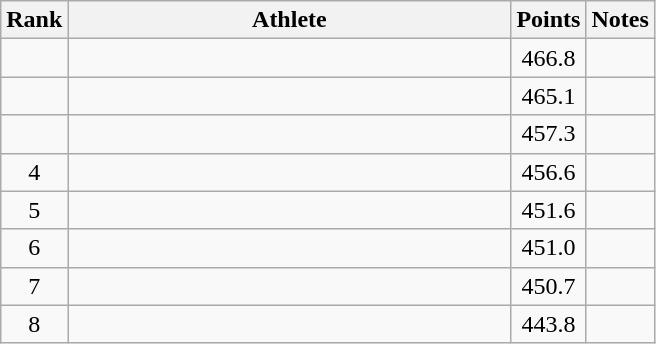<table class="wikitable" style="text-align:center">
<tr>
<th>Rank</th>
<th Style="width:18em">Athlete</th>
<th>Points</th>
<th>Notes</th>
</tr>
<tr>
<td></td>
<td style="text-align:left"></td>
<td>466.8</td>
<td></td>
</tr>
<tr>
<td></td>
<td style="text-align:left"></td>
<td>465.1</td>
<td></td>
</tr>
<tr>
<td></td>
<td style="text-align:left"></td>
<td>457.3</td>
<td></td>
</tr>
<tr>
<td>4</td>
<td style="text-align:left"></td>
<td>456.6</td>
<td></td>
</tr>
<tr>
<td>5</td>
<td style="text-align:left"></td>
<td>451.6</td>
<td></td>
</tr>
<tr>
<td>6</td>
<td style="text-align:left"></td>
<td>451.0</td>
<td></td>
</tr>
<tr>
<td>7</td>
<td style="text-align:left"></td>
<td>450.7</td>
<td></td>
</tr>
<tr>
<td>8</td>
<td style="text-align:left"></td>
<td>443.8</td>
<td></td>
</tr>
</table>
